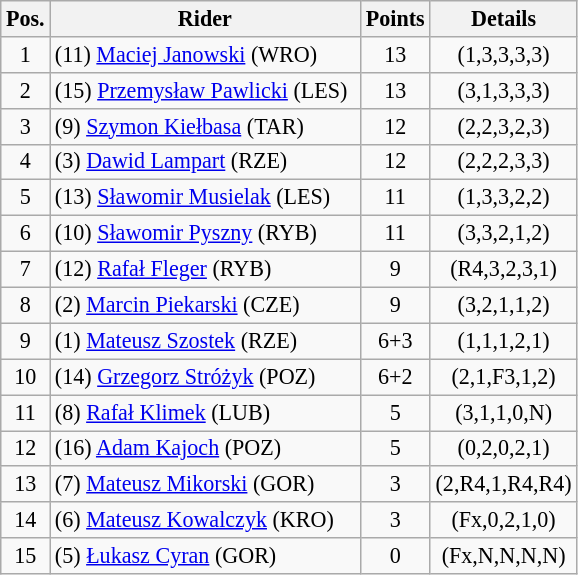<table class=wikitable style="font-size:92%;">
<tr>
<th width=25px>Pos.</th>
<th width=200px>Rider</th>
<th width=40px>Points</th>
<th width=70px>Details</th>
</tr>
<tr align=center >
<td>1</td>
<td align=left>(11) <a href='#'>Maciej Janowski</a> (WRO)</td>
<td>13</td>
<td>(1,3,3,3,3)</td>
</tr>
<tr align=center>
<td>2</td>
<td align=left>(15) <a href='#'>Przemysław Pawlicki</a> (LES)</td>
<td>13</td>
<td>(3,1,3,3,3)</td>
</tr>
<tr align=center >
<td>3</td>
<td align=left>(9) <a href='#'>Szymon Kiełbasa</a> (TAR)</td>
<td>12</td>
<td>(2,2,3,2,3)</td>
</tr>
<tr align=center >
<td>4</td>
<td align=left>(3) <a href='#'>Dawid Lampart</a> (RZE)</td>
<td>12</td>
<td>(2,2,2,3,3)</td>
</tr>
<tr align=center >
<td>5</td>
<td align=left>(13) <a href='#'>Sławomir Musielak</a> (LES)</td>
<td>11</td>
<td>(1,3,3,2,2)</td>
</tr>
<tr align=center >
<td>6</td>
<td align=left>(10) <a href='#'>Sławomir Pyszny</a> (RYB)</td>
<td>11</td>
<td>(3,3,2,1,2)</td>
</tr>
<tr align=center >
<td>7</td>
<td align=left>(12) <a href='#'>Rafał Fleger</a> (RYB)</td>
<td>9</td>
<td>(R4,3,2,3,1)</td>
</tr>
<tr align=center >
<td>8</td>
<td align=left>(2) <a href='#'>Marcin Piekarski</a> (CZE)</td>
<td>9</td>
<td>(3,2,1,1,2)</td>
</tr>
<tr align=center >
<td>9</td>
<td align=left>(1) <a href='#'>Mateusz Szostek</a> (RZE)</td>
<td>6+3</td>
<td>(1,1,1,2,1)</td>
</tr>
<tr align=center>
<td>10</td>
<td align=left>(14) <a href='#'>Grzegorz Stróżyk</a> (POZ)</td>
<td>6+2</td>
<td>(2,1,F3,1,2)</td>
</tr>
<tr align=center>
<td>11</td>
<td align=left>(8) <a href='#'>Rafał Klimek</a> (LUB)</td>
<td>5</td>
<td>(3,1,1,0,N)</td>
</tr>
<tr align=center>
<td>12</td>
<td align=left>(16) <a href='#'>Adam Kajoch</a> (POZ)</td>
<td>5</td>
<td>(0,2,0,2,1)</td>
</tr>
<tr align=center>
<td>13</td>
<td align=left>(7) <a href='#'>Mateusz Mikorski</a> (GOR)</td>
<td>3</td>
<td>(2,R4,1,R4,R4)</td>
</tr>
<tr align=center>
<td>14</td>
<td align=left>(6) <a href='#'>Mateusz Kowalczyk</a> (KRO)</td>
<td>3</td>
<td>(Fx,0,2,1,0)</td>
</tr>
<tr align=center>
<td>15</td>
<td align=left>(5) <a href='#'>Łukasz Cyran</a> (GOR)</td>
<td>0</td>
<td>(Fx,N,N,N,N)</td>
</tr>
</table>
